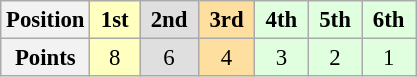<table class="wikitable" style="font-size:95%; text-align:center">
<tr>
<th>Position</th>
<th style="background:#ffffbf;"> 1st </th>
<th style="background:#dfdfdf;"> 2nd </th>
<th style="background:#ffdf9f;"> 3rd </th>
<th style="background:#dfffdf;"> 4th </th>
<th style="background:#dfffdf;"> 5th </th>
<th style="background:#dfffdf;"> 6th </th>
</tr>
<tr>
<th>Points</th>
<td style="background:#ffffbf;">8</td>
<td style="background:#dfdfdf;">6</td>
<td style="background:#ffdf9f;">4</td>
<td style="background:#dfffdf;">3</td>
<td style="background:#dfffdf;">2</td>
<td style="background:#dfffdf;">1</td>
</tr>
</table>
